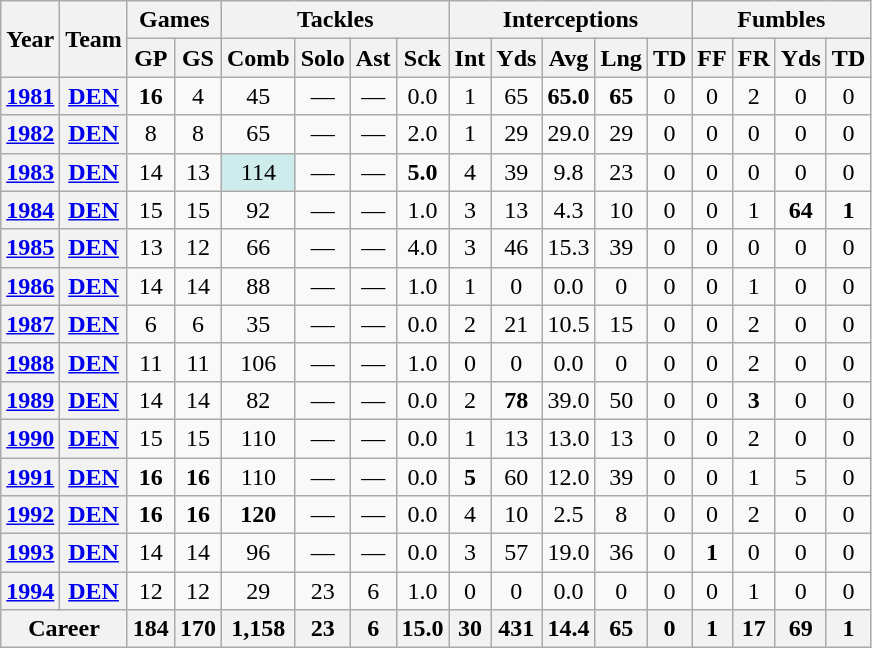<table class="wikitable" style="text-align:center">
<tr>
<th rowspan="2">Year</th>
<th rowspan="2">Team</th>
<th colspan="2">Games</th>
<th colspan="4">Tackles</th>
<th colspan="5">Interceptions</th>
<th colspan="4">Fumbles</th>
</tr>
<tr>
<th>GP</th>
<th>GS</th>
<th>Comb</th>
<th>Solo</th>
<th>Ast</th>
<th>Sck</th>
<th>Int</th>
<th>Yds</th>
<th>Avg</th>
<th>Lng</th>
<th>TD</th>
<th>FF</th>
<th>FR</th>
<th>Yds</th>
<th>TD</th>
</tr>
<tr>
<th><a href='#'>1981</a></th>
<th><a href='#'>DEN</a></th>
<td><strong>16</strong></td>
<td>4</td>
<td>45</td>
<td>—</td>
<td>—</td>
<td>0.0</td>
<td>1</td>
<td>65</td>
<td><strong>65.0</strong></td>
<td><strong>65</strong></td>
<td>0</td>
<td>0</td>
<td>2</td>
<td>0</td>
<td>0</td>
</tr>
<tr>
<th><a href='#'>1982</a></th>
<th><a href='#'>DEN</a></th>
<td>8</td>
<td>8</td>
<td>65</td>
<td>—</td>
<td>—</td>
<td>2.0</td>
<td>1</td>
<td>29</td>
<td>29.0</td>
<td>29</td>
<td>0</td>
<td>0</td>
<td>0</td>
<td>0</td>
<td>0</td>
</tr>
<tr>
<th><a href='#'>1983</a></th>
<th><a href='#'>DEN</a></th>
<td>14</td>
<td>13</td>
<td style="background:#cfecec;">114</td>
<td>—</td>
<td>—</td>
<td><strong>5.0</strong></td>
<td>4</td>
<td>39</td>
<td>9.8</td>
<td>23</td>
<td>0</td>
<td>0</td>
<td>0</td>
<td>0</td>
<td>0</td>
</tr>
<tr>
<th><a href='#'>1984</a></th>
<th><a href='#'>DEN</a></th>
<td>15</td>
<td>15</td>
<td>92</td>
<td>—</td>
<td>—</td>
<td>1.0</td>
<td>3</td>
<td>13</td>
<td>4.3</td>
<td>10</td>
<td>0</td>
<td>0</td>
<td>1</td>
<td><strong>64</strong></td>
<td><strong>1</strong></td>
</tr>
<tr>
<th><a href='#'>1985</a></th>
<th><a href='#'>DEN</a></th>
<td>13</td>
<td>12</td>
<td>66</td>
<td>—</td>
<td>—</td>
<td>4.0</td>
<td>3</td>
<td>46</td>
<td>15.3</td>
<td>39</td>
<td>0</td>
<td>0</td>
<td>0</td>
<td>0</td>
<td>0</td>
</tr>
<tr>
<th><a href='#'>1986</a></th>
<th><a href='#'>DEN</a></th>
<td>14</td>
<td>14</td>
<td>88</td>
<td>—</td>
<td>—</td>
<td>1.0</td>
<td>1</td>
<td>0</td>
<td>0.0</td>
<td>0</td>
<td>0</td>
<td>0</td>
<td>1</td>
<td>0</td>
<td>0</td>
</tr>
<tr>
<th><a href='#'>1987</a></th>
<th><a href='#'>DEN</a></th>
<td>6</td>
<td>6</td>
<td>35</td>
<td>—</td>
<td>—</td>
<td>0.0</td>
<td>2</td>
<td>21</td>
<td>10.5</td>
<td>15</td>
<td>0</td>
<td>0</td>
<td>2</td>
<td>0</td>
<td>0</td>
</tr>
<tr>
<th><a href='#'>1988</a></th>
<th><a href='#'>DEN</a></th>
<td>11</td>
<td>11</td>
<td>106</td>
<td>—</td>
<td>—</td>
<td>1.0</td>
<td>0</td>
<td>0</td>
<td>0.0</td>
<td>0</td>
<td>0</td>
<td>0</td>
<td>2</td>
<td>0</td>
<td>0</td>
</tr>
<tr>
<th><a href='#'>1989</a></th>
<th><a href='#'>DEN</a></th>
<td>14</td>
<td>14</td>
<td>82</td>
<td>—</td>
<td>—</td>
<td>0.0</td>
<td>2</td>
<td><strong>78</strong></td>
<td>39.0</td>
<td>50</td>
<td>0</td>
<td>0</td>
<td><strong>3</strong></td>
<td>0</td>
<td>0</td>
</tr>
<tr>
<th><a href='#'>1990</a></th>
<th><a href='#'>DEN</a></th>
<td>15</td>
<td>15</td>
<td>110</td>
<td>—</td>
<td>—</td>
<td>0.0</td>
<td>1</td>
<td>13</td>
<td>13.0</td>
<td>13</td>
<td>0</td>
<td>0</td>
<td>2</td>
<td>0</td>
<td>0</td>
</tr>
<tr>
<th><a href='#'>1991</a></th>
<th><a href='#'>DEN</a></th>
<td><strong>16</strong></td>
<td><strong>16</strong></td>
<td>110</td>
<td>—</td>
<td>—</td>
<td>0.0</td>
<td><strong>5</strong></td>
<td>60</td>
<td>12.0</td>
<td>39</td>
<td>0</td>
<td>0</td>
<td>1</td>
<td>5</td>
<td>0</td>
</tr>
<tr>
<th><a href='#'>1992</a></th>
<th><a href='#'>DEN</a></th>
<td><strong>16</strong></td>
<td><strong>16</strong></td>
<td><strong>120</strong></td>
<td>—</td>
<td>—</td>
<td>0.0</td>
<td>4</td>
<td>10</td>
<td>2.5</td>
<td>8</td>
<td>0</td>
<td>0</td>
<td>2</td>
<td>0</td>
<td>0</td>
</tr>
<tr>
<th><a href='#'>1993</a></th>
<th><a href='#'>DEN</a></th>
<td>14</td>
<td>14</td>
<td>96</td>
<td>—</td>
<td>—</td>
<td>0.0</td>
<td>3</td>
<td>57</td>
<td>19.0</td>
<td>36</td>
<td>0</td>
<td><strong>1</strong></td>
<td>0</td>
<td>0</td>
<td>0</td>
</tr>
<tr>
<th><a href='#'>1994</a></th>
<th><a href='#'>DEN</a></th>
<td>12</td>
<td>12</td>
<td>29</td>
<td>23</td>
<td>6</td>
<td>1.0</td>
<td>0</td>
<td>0</td>
<td>0.0</td>
<td>0</td>
<td>0</td>
<td>0</td>
<td>1</td>
<td>0</td>
<td>0</td>
</tr>
<tr>
<th colspan="2">Career</th>
<th>184</th>
<th>170</th>
<th>1,158</th>
<th>23</th>
<th>6</th>
<th>15.0</th>
<th>30</th>
<th>431</th>
<th>14.4</th>
<th>65</th>
<th>0</th>
<th>1</th>
<th>17</th>
<th>69</th>
<th>1</th>
</tr>
</table>
